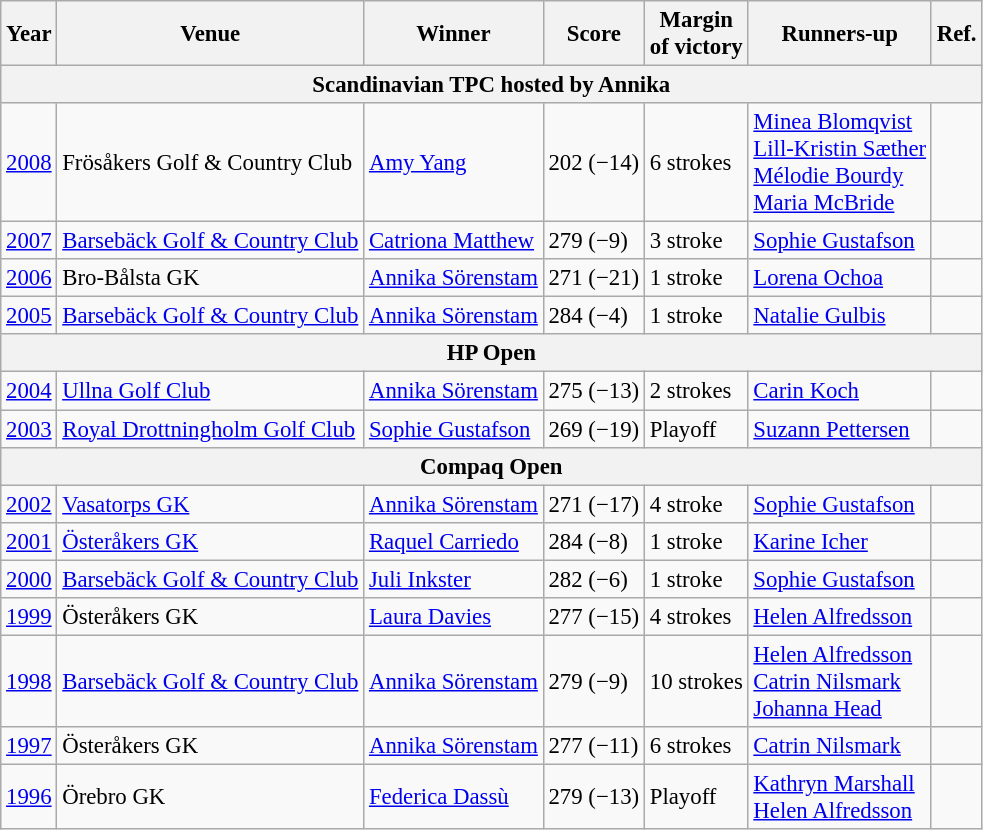<table class=wikitable style="font-size:95%">
<tr>
<th>Year</th>
<th>Venue</th>
<th>Winner</th>
<th>Score</th>
<th>Margin<br>of victory</th>
<th>Runners-up</th>
<th>Ref.</th>
</tr>
<tr>
<th colspan=7>Scandinavian TPC hosted by Annika</th>
</tr>
<tr>
<td><a href='#'>2008</a></td>
<td>Frösåkers Golf & Country Club</td>
<td> <a href='#'>Amy Yang</a></td>
<td>202 (−14)</td>
<td>6 strokes</td>
<td> <a href='#'>Minea Blomqvist</a><br> <a href='#'>Lill-Kristin Sæther</a><br> <a href='#'>Mélodie Bourdy</a><br> <a href='#'>Maria McBride</a></td>
<td></td>
</tr>
<tr>
<td><a href='#'>2007</a></td>
<td><a href='#'>Barsebäck Golf & Country Club</a></td>
<td> <a href='#'>Catriona Matthew</a></td>
<td>279 (−9)</td>
<td>3 stroke</td>
<td> <a href='#'>Sophie Gustafson</a></td>
<td></td>
</tr>
<tr>
<td><a href='#'>2006</a></td>
<td>Bro-Bålsta GK</td>
<td> <a href='#'>Annika Sörenstam</a></td>
<td>271 (−21)</td>
<td>1 stroke</td>
<td> <a href='#'>Lorena Ochoa</a></td>
<td></td>
</tr>
<tr>
<td><a href='#'>2005</a></td>
<td><a href='#'>Barsebäck Golf & Country Club</a></td>
<td> <a href='#'>Annika Sörenstam</a></td>
<td>284 (−4)</td>
<td>1 stroke</td>
<td> <a href='#'>Natalie Gulbis</a></td>
<td></td>
</tr>
<tr>
<th colspan=7>HP Open</th>
</tr>
<tr>
<td><a href='#'>2004</a></td>
<td><a href='#'>Ullna Golf Club</a></td>
<td> <a href='#'>Annika Sörenstam</a></td>
<td>275 (−13)</td>
<td>2 strokes</td>
<td> <a href='#'>Carin Koch</a></td>
<td></td>
</tr>
<tr>
<td><a href='#'>2003</a></td>
<td><a href='#'>Royal Drottningholm Golf Club</a></td>
<td> <a href='#'>Sophie Gustafson</a></td>
<td>269 (−19)</td>
<td>Playoff</td>
<td> <a href='#'>Suzann Pettersen</a></td>
<td></td>
</tr>
<tr>
<th colspan=7>Compaq Open</th>
</tr>
<tr>
<td><a href='#'>2002</a></td>
<td><a href='#'>Vasatorps GK</a></td>
<td> <a href='#'>Annika Sörenstam</a></td>
<td>271 (−17)</td>
<td>4 stroke</td>
<td> <a href='#'>Sophie Gustafson</a></td>
<td></td>
</tr>
<tr>
<td><a href='#'>2001</a></td>
<td><a href='#'>Österåkers GK</a></td>
<td> <a href='#'>Raquel Carriedo</a></td>
<td>284 (−8)</td>
<td>1 stroke</td>
<td> <a href='#'>Karine Icher</a></td>
<td></td>
</tr>
<tr>
<td><a href='#'>2000</a></td>
<td><a href='#'>Barsebäck Golf & Country Club</a></td>
<td> <a href='#'>Juli Inkster</a></td>
<td>282 (−6)</td>
<td>1 stroke</td>
<td> <a href='#'>Sophie Gustafson</a></td>
<td></td>
</tr>
<tr>
<td><a href='#'>1999</a></td>
<td>Österåkers GK</td>
<td> <a href='#'>Laura Davies</a></td>
<td>277 (−15)</td>
<td>4 strokes</td>
<td> <a href='#'>Helen Alfredsson</a></td>
<td></td>
</tr>
<tr>
<td><a href='#'>1998</a></td>
<td><a href='#'>Barsebäck Golf & Country Club</a></td>
<td> <a href='#'>Annika Sörenstam</a></td>
<td>279 (−9)</td>
<td>10 strokes</td>
<td> <a href='#'>Helen Alfredsson</a><br> <a href='#'>Catrin Nilsmark</a><br> <a href='#'>Johanna Head</a></td>
<td></td>
</tr>
<tr>
<td><a href='#'>1997</a></td>
<td>Österåkers GK</td>
<td> <a href='#'>Annika Sörenstam</a></td>
<td>277 (−11)</td>
<td>6 strokes</td>
<td> <a href='#'>Catrin Nilsmark</a></td>
<td></td>
</tr>
<tr>
<td><a href='#'>1996</a></td>
<td>Örebro GK</td>
<td> <a href='#'>Federica Dassù</a></td>
<td>279 (−13)</td>
<td>Playoff</td>
<td> <a href='#'>Kathryn Marshall</a><br> <a href='#'>Helen Alfredsson</a></td>
<td></td>
</tr>
</table>
